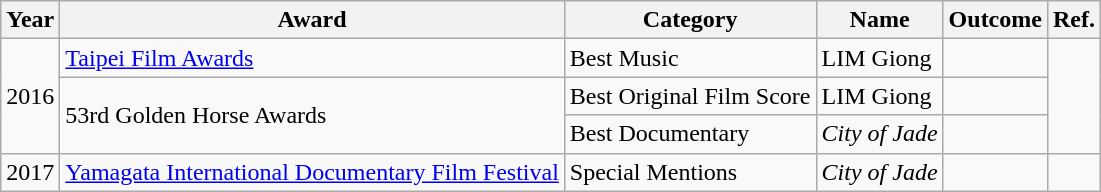<table class="wikitable">
<tr>
<th>Year</th>
<th>Award</th>
<th>Category</th>
<th>Name</th>
<th>Outcome</th>
<th>Ref.</th>
</tr>
<tr>
<td rowspan="3">2016</td>
<td><a href='#'>Taipei Film Awards</a></td>
<td>Best Music</td>
<td>LIM Giong</td>
<td></td>
<td rowspan="3"></td>
</tr>
<tr>
<td rowspan="2">53rd Golden Horse Awards</td>
<td>Best Original Film Score</td>
<td>LIM Giong</td>
<td></td>
</tr>
<tr>
<td>Best Documentary</td>
<td><em>City of Jade</em></td>
<td></td>
</tr>
<tr>
<td>2017</td>
<td><a href='#'>Yamagata International Documentary Film Festival</a></td>
<td>Special Mentions</td>
<td><em>City of Jade</em></td>
<td></td>
<td></td>
</tr>
</table>
